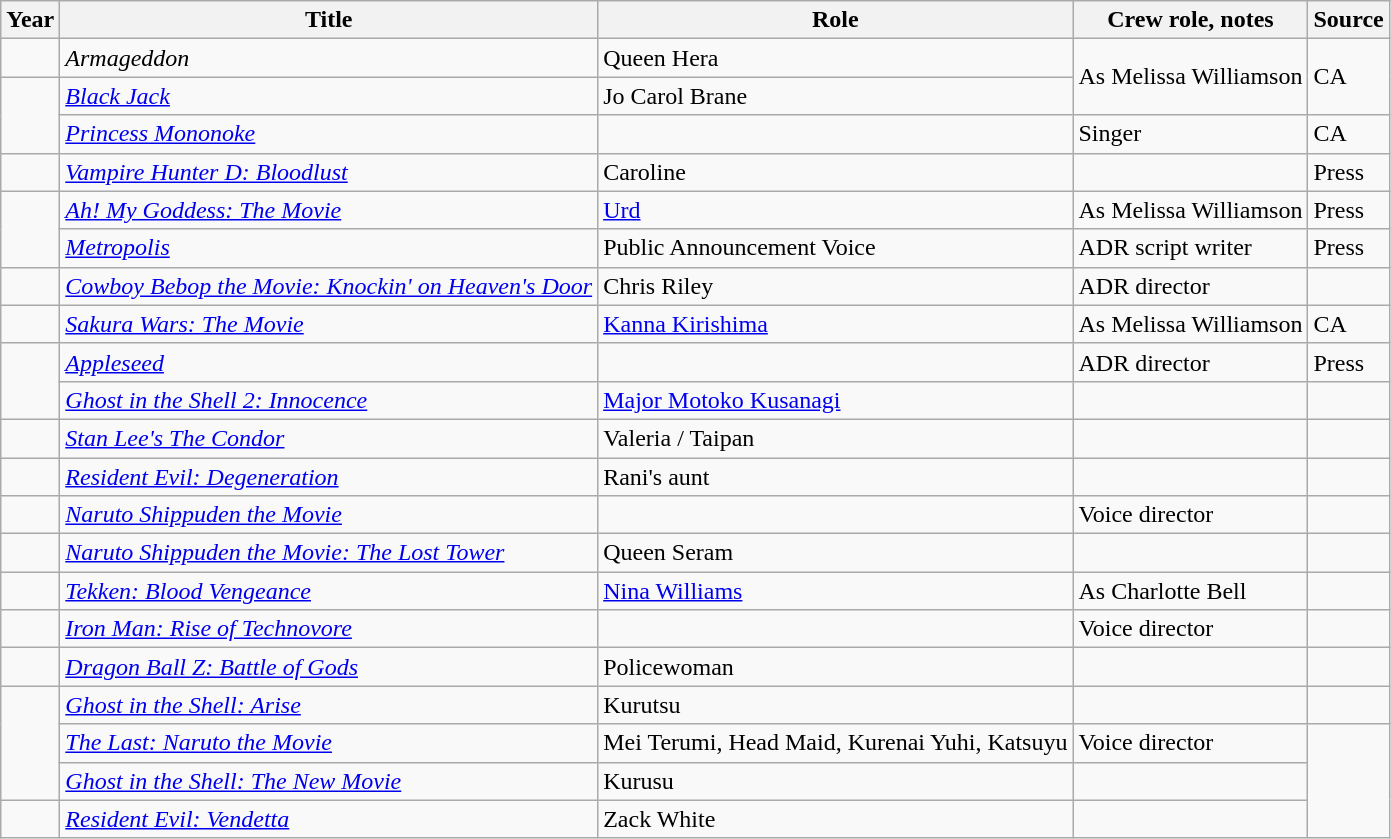<table class="wikitable sortable plainrowheaders">
<tr>
<th>Year</th>
<th>Title</th>
<th>Role</th>
<th class="unsortable">Crew role, notes</th>
<th class="unsortable">Source</th>
</tr>
<tr>
<td></td>
<td><em>Armageddon</em></td>
<td>Queen Hera</td>
<td rowspan="2">As Melissa Williamson</td>
<td rowspan="2">CA</td>
</tr>
<tr>
<td rowspan="2"></td>
<td><em><a href='#'>Black Jack</a></em></td>
<td>Jo Carol Brane</td>
</tr>
<tr>
<td><em><a href='#'>Princess Mononoke</a></em></td>
<td></td>
<td>Singer</td>
<td>CA</td>
</tr>
<tr>
<td></td>
<td><em><a href='#'>Vampire Hunter D: Bloodlust</a></em></td>
<td>Caroline</td>
<td></td>
<td>Press</td>
</tr>
<tr>
<td rowspan="2"></td>
<td><em><a href='#'>Ah! My Goddess: The Movie</a></em></td>
<td><a href='#'>Urd</a></td>
<td>As Melissa Williamson</td>
<td>Press</td>
</tr>
<tr>
<td><em><a href='#'>Metropolis</a></em></td>
<td>Public Announcement Voice</td>
<td>ADR script writer</td>
<td>Press</td>
</tr>
<tr>
<td></td>
<td><em><a href='#'>Cowboy Bebop the Movie: Knockin' on Heaven's Door</a></em></td>
<td>Chris Riley</td>
<td>ADR director</td>
<td></td>
</tr>
<tr>
<td></td>
<td><em><a href='#'>Sakura Wars: The Movie</a></em></td>
<td><a href='#'>Kanna Kirishima</a></td>
<td>As Melissa Williamson</td>
<td>CA</td>
</tr>
<tr>
<td rowspan="2"></td>
<td><em><a href='#'>Appleseed</a></em></td>
<td></td>
<td>ADR director</td>
<td>Press</td>
</tr>
<tr>
<td><em><a href='#'>Ghost in the Shell 2: Innocence</a></em></td>
<td><a href='#'>Major Motoko Kusanagi</a></td>
<td></td>
<td></td>
</tr>
<tr>
<td></td>
<td><em><a href='#'>Stan Lee's The Condor</a></em></td>
<td>Valeria / Taipan</td>
<td></td>
<td></td>
</tr>
<tr>
<td></td>
<td><em><a href='#'>Resident Evil: Degeneration</a></em></td>
<td>Rani's aunt</td>
<td></td>
</tr>
<tr>
<td></td>
<td><em><a href='#'>Naruto Shippuden the Movie</a></em></td>
<td></td>
<td>Voice director</td>
<td></td>
</tr>
<tr>
<td></td>
<td><em><a href='#'>Naruto Shippuden the Movie: The Lost Tower</a></em></td>
<td>Queen Seram</td>
<td></td>
<td></td>
</tr>
<tr>
<td></td>
<td><em><a href='#'>Tekken: Blood Vengeance</a></em></td>
<td><a href='#'>Nina Williams</a></td>
<td>As Charlotte Bell</td>
<td></td>
</tr>
<tr>
<td></td>
<td><em><a href='#'>Iron Man: Rise of Technovore</a></em></td>
<td></td>
<td>Voice director</td>
<td></td>
</tr>
<tr>
<td></td>
<td><em><a href='#'>Dragon Ball Z: Battle of Gods</a></em></td>
<td>Policewoman</td>
<td></td>
<td></td>
</tr>
<tr>
<td rowspan="3"></td>
<td><em><a href='#'>Ghost in the Shell: Arise</a></em></td>
<td>Kurutsu</td>
<td></td>
<td></td>
</tr>
<tr>
<td><em><a href='#'>The Last: Naruto the Movie</a></em></td>
<td>Mei Terumi, Head Maid, Kurenai Yuhi, Katsuyu</td>
<td>Voice director</td>
<td rowspan="3"></td>
</tr>
<tr>
<td><em><a href='#'>Ghost in the Shell: The New Movie</a></em></td>
<td>Kurusu</td>
<td></td>
</tr>
<tr>
<td></td>
<td><em><a href='#'>Resident Evil: Vendetta</a></em></td>
<td>Zack White</td>
<td></td>
</tr>
</table>
